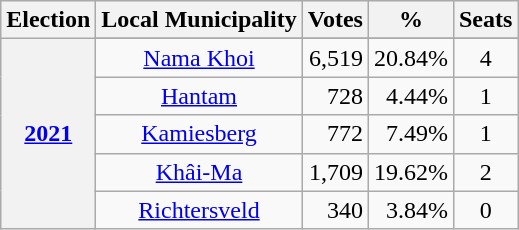<table class=wikitable style=text-align:center>
<tr>
<th>Election</th>
<th>Local Municipality</th>
<th>Votes</th>
<th>%</th>
<th>Seats</th>
</tr>
<tr>
<th rowspan="6"><a href='#'>2021</a></th>
</tr>
<tr>
<td><a href='#'>Nama Khoi</a></td>
<td align="right">6,519</td>
<td align="right">20.84%</td>
<td>4</td>
</tr>
<tr>
<td><a href='#'>Hantam</a></td>
<td align="right">728</td>
<td align="right">4.44%</td>
<td>1</td>
</tr>
<tr>
<td><a href='#'>Kamiesberg</a></td>
<td align="right">772</td>
<td align="right">7.49%</td>
<td>1</td>
</tr>
<tr>
<td><a href='#'>Khâi-Ma</a></td>
<td align="right">1,709</td>
<td align="right">19.62%</td>
<td>2</td>
</tr>
<tr>
<td><a href='#'>Richtersveld</a></td>
<td align="right">340</td>
<td align="right">3.84%</td>
<td>0</td>
</tr>
</table>
